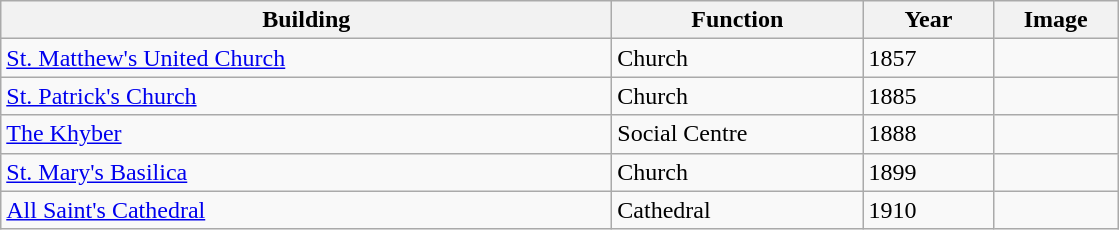<table class="wikitable">
<tr>
<th style="width:25em">Building</th>
<th style="width:10em">Function</th>
<th style="width: 5em">Year</th>
<th style="width:75px">Image</th>
</tr>
<tr>
<td><a href='#'>St. Matthew's United Church</a></td>
<td>Church</td>
<td>1857</td>
<td></td>
</tr>
<tr>
<td><a href='#'>St. Patrick's Church</a></td>
<td>Church</td>
<td>1885</td>
<td></td>
</tr>
<tr>
<td><a href='#'>The Khyber</a></td>
<td>Social Centre</td>
<td>1888</td>
<td></td>
</tr>
<tr>
<td><a href='#'>St. Mary's Basilica</a></td>
<td>Church</td>
<td>1899</td>
<td></td>
</tr>
<tr>
<td><a href='#'>All Saint's Cathedral</a></td>
<td>Cathedral</td>
<td>1910</td>
<td></td>
</tr>
</table>
